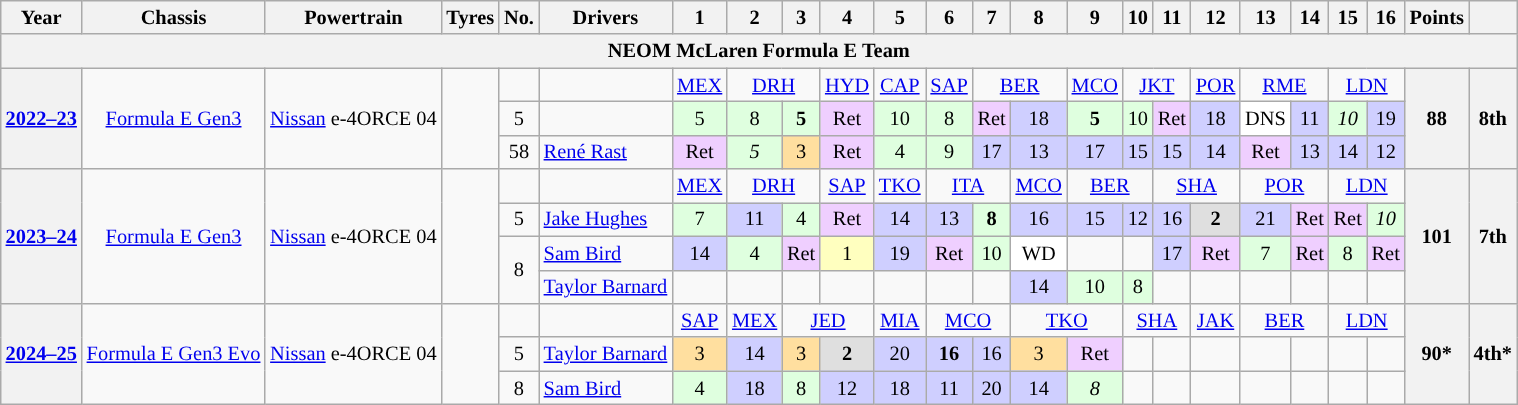<table class="wikitable" style="font-size: 85%; text-align:center;">
<tr valign="top">
<th valign="middle">Year</th>
<th valign="middle">Chassis</th>
<th valign="middle">Powertrain</th>
<th valign="middle">Tyres</th>
<th valign="middle">No.</th>
<th valign="middle">Drivers</th>
<th>1</th>
<th>2</th>
<th>3</th>
<th>4</th>
<th>5</th>
<th>6</th>
<th>7</th>
<th>8</th>
<th>9</th>
<th>10</th>
<th>11</th>
<th>12</th>
<th>13</th>
<th>14</th>
<th>15</th>
<th>16</th>
<th valign="middle">Points</th>
<th></th>
</tr>
<tr>
<th colspan="24">NEOM McLaren Formula E Team</th>
</tr>
<tr>
<th rowspan="3"><a href='#'>2022–23</a></th>
<td rowspan="3"><a href='#'>Formula E Gen3</a></td>
<td rowspan="3"><a href='#'>Nissan</a> e-4ORCE 04</td>
<td rowspan="3"></td>
<td></td>
<td></td>
<td><a href='#'>MEX</a></td>
<td colspan="2"><a href='#'>DRH</a></td>
<td><a href='#'>HYD</a></td>
<td><a href='#'>CAP</a></td>
<td><a href='#'>SAP</a></td>
<td colspan="2"><a href='#'>BER</a></td>
<td><a href='#'>MCO</a></td>
<td colspan="2"><a href='#'>JKT</a></td>
<td><a href='#'>POR</a></td>
<td colspan="2"><a href='#'>RME</a></td>
<td colspan="2"><a href='#'>LDN</a></td>
<th rowspan="3" style="background:#">88</th>
<th rowspan="3" style="background:#">8th</th>
</tr>
<tr>
<td>5</td>
<td align=left></td>
<td style="background:#dfffdf">5</td>
<td style="background:#dfffdf">8</td>
<td style="background:#dfffdf"><strong>5</strong></td>
<td style="background:#efcfff">Ret</td>
<td style="background:#dfffdf;">10</td>
<td style="background:#dfffdf;">8</td>
<td style="background:#efcfff;">Ret</td>
<td style="background:#cfcfff;">18</td>
<td style="background:#dfffdf;"><strong>5</strong></td>
<td style="background:#dfffdf;">10</td>
<td style="background:#efcfff;">Ret</td>
<td style="background:#cfcfff;">18</td>
<td style="background:#ffffff;">DNS</td>
<td style="background:#cfcfff;">11</td>
<td style="background:#dfffdf;"><em>10</em></td>
<td style="background:#cfcfff;">19</td>
</tr>
<tr>
<td>58</td>
<td align=left> <a href='#'>René Rast</a></td>
<td style="background:#efcfff">Ret</td>
<td style="background:#dfffdf"><em>5</em></td>
<td style="background:#FFDF9F">3</td>
<td style="background:#efcfff">Ret</td>
<td style="background:#dfffdf;">4</td>
<td style="background:#dfffdf;">9</td>
<td style="background:#cfcfff;">17</td>
<td style="background:#cfcfff;">13</td>
<td style="background:#cfcfff;">17</td>
<td style="background:#cfcfff;">15</td>
<td style="background:#cfcfff;">15</td>
<td style="background:#cfcfff;">14</td>
<td style="background:#efcfff;">Ret</td>
<td style="background:#cfcfff;">13</td>
<td style="background:#cfcfff;">14</td>
<td style="background:#cfcfff;">12</td>
</tr>
<tr>
<th rowspan="4"><a href='#'>2023–24</a></th>
<td rowspan="4"><a href='#'>Formula E Gen3</a></td>
<td rowspan="4"><a href='#'>Nissan</a> e-4ORCE 04</td>
<td rowspan="4"></td>
<td></td>
<td></td>
<td><a href='#'>MEX</a></td>
<td colspan="2"><a href='#'>DRH</a></td>
<td><a href='#'>SAP</a></td>
<td><a href='#'>TKO</a></td>
<td colspan="2"><a href='#'>ITA</a></td>
<td><a href='#'>MCO</a></td>
<td colspan="2"><a href='#'>BER</a></td>
<td colspan="2"><a href='#'>SHA</a></td>
<td colspan="2"><a href='#'>POR</a></td>
<td colspan="2"><a href='#'>LDN</a></td>
<th rowspan="4">101</th>
<th rowspan="4" ">7th</th>
</tr>
<tr>
<td>5</td>
<td align=left> <a href='#'>Jake Hughes</a></td>
<td style="background:#dfffdf;">7</td>
<td style="background:#cfcfff;">11</td>
<td style="background:#dfffdf;">4</td>
<td style="background:#efcfff;">Ret</td>
<td style="background:#cfcfff;">14</td>
<td style="background:#cfcfff;">13</td>
<td style="background:#dfffdf;"><strong>8</strong></td>
<td style="background:#cfcfff;">16</td>
<td style="background:#cfcfff;">15</td>
<td style="background:#cfcfff;">12</td>
<td style="background:#cfcfff;">16</td>
<td style="background:#dfdfdf;"><strong>2</strong></td>
<td style="background:#cfcfff;">21</td>
<td style="background:#efcfff;">Ret</td>
<td style="background:#efcfff;">Ret</td>
<td style="background:#dfffdf;"><em>10</em></td>
</tr>
<tr>
<td rowspan="2">8</td>
<td align=left> <a href='#'>Sam Bird</a></td>
<td style="background:#cfcfff;">14</td>
<td style="background:#dfffdf;">4</td>
<td style="background:#efcfff;">Ret</td>
<td style="background:#ffffbf;">1</td>
<td style="background:#cfcfff;">19</td>
<td style="background:#efcfff;">Ret</td>
<td style="background:#dfffdf;">10</td>
<td style="background:#ffffff;">WD</td>
<td></td>
<td></td>
<td style="background:#cfcfff;">17</td>
<td style="background:#efcfff;">Ret</td>
<td style="background:#dfffdf;">7</td>
<td style="background:#efcfff;">Ret</td>
<td style="background:#dfffdf;">8</td>
<td style="background:#efcfff;">Ret</td>
</tr>
<tr>
<td align=left> <a href='#'>Taylor Barnard</a></td>
<td></td>
<td></td>
<td></td>
<td></td>
<td></td>
<td></td>
<td></td>
<td style="background:#cfcfff;">14</td>
<td style="background:#dfffdf;">10</td>
<td style="background:#dfffdf;">8</td>
<td></td>
<td></td>
<td></td>
<td></td>
<td></td>
<td></td>
</tr>
<tr>
<th rowspan="3"><a href='#'>2024–25</a></th>
<td rowspan="3"><a href='#'>Formula E Gen3 Evo</a></td>
<td rowspan="3"><a href='#'>Nissan</a> e-4ORCE 04</td>
<td rowspan="3"></td>
<td></td>
<td></td>
<td><a href='#'>SAP</a></td>
<td><a href='#'>MEX</a></td>
<td colspan="2"><a href='#'>JED</a></td>
<td><a href='#'>MIA</a></td>
<td colspan="2"><a href='#'>MCO</a></td>
<td colspan="2"><a href='#'>TKO</a></td>
<td colspan="2"><a href='#'>SHA</a></td>
<td><a href='#'>JAK</a></td>
<td colspan="2"><a href='#'>BER</a></td>
<td colspan="2"><a href='#'>LDN</a></td>
<th style="background:#;" rowspan="3">90*</th>
<th style="background:#;" rowspan="3">4th*</th>
</tr>
<tr>
<td>5</td>
<td align=left> <a href='#'>Taylor Barnard</a></td>
<td style="background:#FFDF9F">3</td>
<td style="background:#cfcfff;">14</td>
<td style="background:#FFDF9F">3</td>
<td style="background:#dfdfdf;"><strong>2</strong></td>
<td style="background:#cfcfff;">20</td>
<td style="background:#cfcfff;"><strong>16</strong></td>
<td style="background:#cfcfff;">16</td>
<td style="background:#ffdf9f;">3</td>
<td style="background:#efcfff;'">Ret</td>
<td></td>
<td></td>
<td></td>
<td></td>
<td></td>
<td></td>
<td></td>
</tr>
<tr>
<td>8</td>
<td align=left> <a href='#'>Sam Bird</a></td>
<td style="background:#dfffdf;">4</td>
<td style="background:#cfcfff;">18</td>
<td style="background:#dfffdf;">8</td>
<td style="background:#cfcfff;">12</td>
<td style="background:#cfcfff;">18</td>
<td style="background:#cfcfff;">11</td>
<td style="background:#cfcfff;">20</td>
<td style="background:#cfcfff;">14</td>
<td style="background:#dfffdf;"><em>8</em></td>
<td></td>
<td></td>
<td></td>
<td></td>
<td></td>
<td></td>
<td></td>
</tr>
</table>
